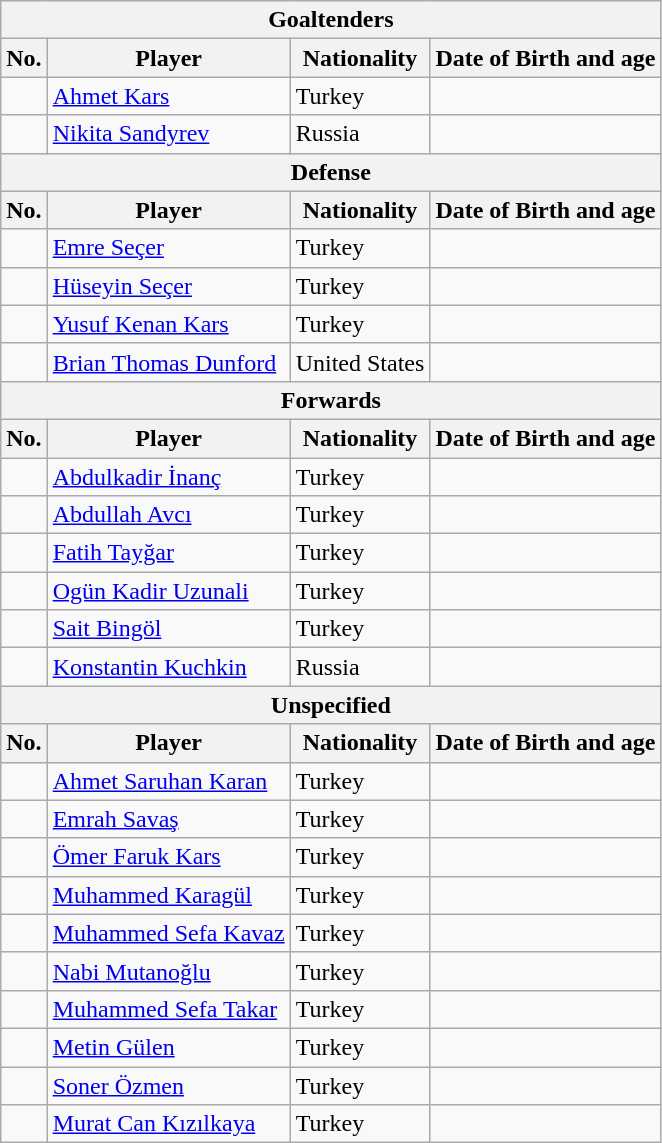<table class="wikitable">
<tr>
<th colspan=4>Goaltenders</th>
</tr>
<tr>
<th>No.</th>
<th>Player</th>
<th>Nationality</th>
<th>Date of Birth and age</th>
</tr>
<tr>
<td></td>
<td><a href='#'>Ahmet Kars</a></td>
<td>Turkey</td>
<td></td>
</tr>
<tr>
<td></td>
<td><a href='#'>Nikita Sandyrev</a></td>
<td>Russia</td>
<td></td>
</tr>
<tr>
<th colspan=4>Defense</th>
</tr>
<tr>
<th>No.</th>
<th>Player</th>
<th>Nationality</th>
<th>Date of Birth and age</th>
</tr>
<tr>
<td></td>
<td><a href='#'>Emre Seçer</a></td>
<td>Turkey</td>
<td></td>
</tr>
<tr>
<td></td>
<td><a href='#'>Hüseyin Seçer</a></td>
<td>Turkey</td>
<td></td>
</tr>
<tr>
<td></td>
<td><a href='#'>Yusuf Kenan Kars</a></td>
<td>Turkey</td>
<td></td>
</tr>
<tr>
<td></td>
<td><a href='#'>Brian Thomas Dunford</a></td>
<td>United States</td>
<td></td>
</tr>
<tr>
<th colspan=4>Forwards</th>
</tr>
<tr>
<th>No.</th>
<th>Player</th>
<th>Nationality</th>
<th>Date of Birth and age</th>
</tr>
<tr>
<td></td>
<td><a href='#'>Abdulkadir İnanç</a></td>
<td>Turkey</td>
<td></td>
</tr>
<tr>
<td></td>
<td><a href='#'>Abdullah Avcı</a></td>
<td>Turkey</td>
<td></td>
</tr>
<tr>
<td></td>
<td><a href='#'>Fatih Tayğar</a></td>
<td>Turkey</td>
<td></td>
</tr>
<tr>
<td></td>
<td><a href='#'>Ogün Kadir Uzunali</a></td>
<td>Turkey</td>
<td></td>
</tr>
<tr>
<td></td>
<td><a href='#'>Sait Bingöl</a></td>
<td>Turkey</td>
<td></td>
</tr>
<tr>
<td></td>
<td><a href='#'>Konstantin Kuchkin</a></td>
<td>Russia</td>
<td></td>
</tr>
<tr>
<th colspan=4>Unspecified</th>
</tr>
<tr>
<th>No.</th>
<th>Player</th>
<th>Nationality</th>
<th>Date of Birth and age</th>
</tr>
<tr>
<td></td>
<td><a href='#'>Ahmet Saruhan Karan</a></td>
<td>Turkey</td>
<td></td>
</tr>
<tr>
<td></td>
<td><a href='#'>Emrah Savaş</a></td>
<td>Turkey</td>
<td></td>
</tr>
<tr>
<td></td>
<td><a href='#'>Ömer Faruk Kars</a></td>
<td>Turkey</td>
<td></td>
</tr>
<tr>
<td></td>
<td><a href='#'>Muhammed Karagül</a></td>
<td>Turkey</td>
<td></td>
</tr>
<tr>
<td></td>
<td><a href='#'>Muhammed Sefa Kavaz</a></td>
<td>Turkey</td>
<td></td>
</tr>
<tr>
<td></td>
<td><a href='#'>Nabi Mutanoğlu</a></td>
<td>Turkey</td>
<td></td>
</tr>
<tr>
<td></td>
<td><a href='#'>Muhammed Sefa Takar</a></td>
<td>Turkey</td>
<td></td>
</tr>
<tr>
<td></td>
<td><a href='#'>Metin Gülen</a></td>
<td>Turkey</td>
<td></td>
</tr>
<tr>
<td></td>
<td><a href='#'>Soner Özmen</a></td>
<td>Turkey</td>
<td></td>
</tr>
<tr>
<td></td>
<td><a href='#'>Murat Can Kızılkaya</a></td>
<td>Turkey</td>
<td></td>
</tr>
</table>
